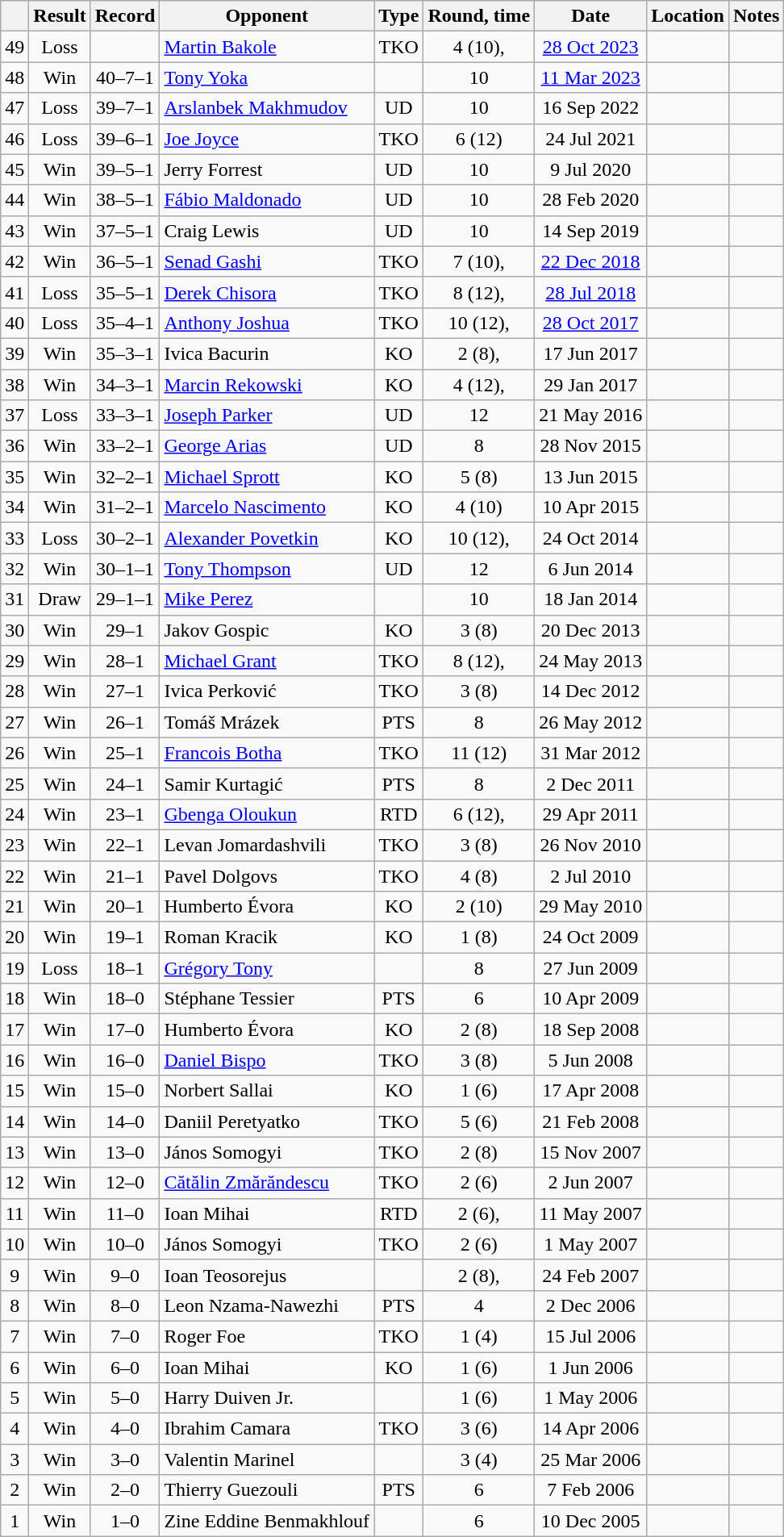<table class="wikitable" style="text-align:center">
<tr>
<th></th>
<th>Result</th>
<th>Record</th>
<th>Opponent</th>
<th>Type</th>
<th>Round, time</th>
<th>Date</th>
<th>Location</th>
<th>Notes</th>
</tr>
<tr>
<td>49</td>
<td>Loss</td>
<td></td>
<td style="text-align:left;"><a href='#'>Martin Bakole</a></td>
<td>TKO</td>
<td>4 (10), </td>
<td><a href='#'>28 Oct 2023</a></td>
<td align=left></td>
<td></td>
</tr>
<tr>
<td>48</td>
<td>Win</td>
<td>40–7–1</td>
<td style="text-align:left;"><a href='#'>Tony Yoka</a></td>
<td></td>
<td>10</td>
<td><a href='#'>11 Mar 2023</a></td>
<td style="text-align:left;"></td>
<td></td>
</tr>
<tr>
<td>47</td>
<td>Loss</td>
<td>39–7–1</td>
<td style="text-align:left;"><a href='#'>Arslanbek Makhmudov</a></td>
<td>UD</td>
<td>10</td>
<td>16 Sep 2022</td>
<td style="text-align:left;"></td>
<td style="text-align:left;"></td>
</tr>
<tr>
<td>46</td>
<td>Loss</td>
<td>39–6–1</td>
<td style="text-align:left;"><a href='#'>Joe Joyce</a></td>
<td>TKO</td>
<td>6 (12) </td>
<td>24 Jul 2021</td>
<td style="text-align:left;"></td>
<td style="text-align:left;"></td>
</tr>
<tr>
<td>45</td>
<td>Win</td>
<td>39–5–1</td>
<td style="text-align:left;">Jerry Forrest</td>
<td>UD</td>
<td>10</td>
<td>9 Jul 2020</td>
<td style="text-align:left;"></td>
<td></td>
</tr>
<tr>
<td>44</td>
<td>Win</td>
<td>38–5–1</td>
<td style="text-align:left;"><a href='#'>Fábio Maldonado</a></td>
<td>UD</td>
<td>10</td>
<td>28 Feb 2020</td>
<td style="text-align:left;"></td>
<td></td>
</tr>
<tr>
<td>43</td>
<td>Win</td>
<td>37–5–1</td>
<td style="text-align:left;">Craig Lewis</td>
<td>UD</td>
<td>10</td>
<td>14 Sep 2019</td>
<td style="text-align:left;"></td>
<td></td>
</tr>
<tr>
<td>42</td>
<td>Win</td>
<td>36–5–1</td>
<td style="text-align:left;"><a href='#'>Senad Gashi</a></td>
<td>TKO</td>
<td>7 (10), </td>
<td><a href='#'>22 Dec 2018</a></td>
<td style="text-align:left;"></td>
<td></td>
</tr>
<tr>
<td>41</td>
<td>Loss</td>
<td>35–5–1</td>
<td style="text-align:left;"><a href='#'>Derek Chisora</a></td>
<td>TKO</td>
<td>8 (12), </td>
<td><a href='#'>28 Jul 2018</a></td>
<td style="text-align:left;"></td>
<td style="text-align:left;"></td>
</tr>
<tr>
<td>40</td>
<td>Loss</td>
<td>35–4–1</td>
<td style="text-align:left;"><a href='#'>Anthony Joshua</a></td>
<td>TKO</td>
<td>10 (12), </td>
<td><a href='#'>28 Oct 2017</a></td>
<td style="text-align:left;"></td>
<td style="text-align:left;"></td>
</tr>
<tr>
<td>39</td>
<td>Win</td>
<td>35–3–1</td>
<td style="text-align:left;">Ivica Bacurin</td>
<td>KO</td>
<td>2 (8), </td>
<td>17 Jun 2017</td>
<td style="text-align:left;"></td>
<td></td>
</tr>
<tr>
<td>38</td>
<td>Win</td>
<td>34–3–1</td>
<td style="text-align:left;"><a href='#'>Marcin Rekowski</a></td>
<td>KO</td>
<td>4 (12), </td>
<td>29 Jan 2017</td>
<td style="text-align:left;"></td>
<td style="text-align:left;"></td>
</tr>
<tr>
<td>37</td>
<td>Loss</td>
<td>33–3–1</td>
<td style="text-align:left;"><a href='#'>Joseph Parker</a></td>
<td>UD</td>
<td>12</td>
<td>21 May 2016</td>
<td style="text-align:left;"></td>
<td></td>
</tr>
<tr>
<td>36</td>
<td>Win</td>
<td>33–2–1</td>
<td style="text-align:left;"><a href='#'>George Arias</a></td>
<td>UD</td>
<td>8</td>
<td>28 Nov 2015</td>
<td style="text-align:left;"></td>
<td></td>
</tr>
<tr>
<td>35</td>
<td>Win</td>
<td>32–2–1</td>
<td style="text-align:left;"><a href='#'>Michael Sprott</a></td>
<td>KO</td>
<td>5 (8)</td>
<td>13 Jun 2015</td>
<td style="text-align:left;"></td>
<td></td>
</tr>
<tr>
<td>34</td>
<td>Win</td>
<td>31–2–1</td>
<td style="text-align:left;"><a href='#'>Marcelo Nascimento</a></td>
<td>KO</td>
<td>4 (10)</td>
<td>10 Apr 2015</td>
<td style="text-align:left;"></td>
<td></td>
</tr>
<tr>
<td>33</td>
<td>Loss</td>
<td>30–2–1</td>
<td style="text-align:left;"><a href='#'>Alexander Povetkin</a></td>
<td>KO</td>
<td>10 (12), </td>
<td>24 Oct 2014</td>
<td style="text-align:left;"></td>
<td style="text-align:left;"></td>
</tr>
<tr>
<td>32</td>
<td>Win</td>
<td>30–1–1</td>
<td style="text-align:left;"><a href='#'>Tony Thompson</a></td>
<td>UD</td>
<td>12</td>
<td>6 Jun 2014</td>
<td style="text-align:left;"></td>
<td style="text-align:left;"></td>
</tr>
<tr>
<td>31</td>
<td>Draw</td>
<td>29–1–1</td>
<td style="text-align:left;"><a href='#'>Mike Perez</a></td>
<td></td>
<td>10</td>
<td>18 Jan 2014</td>
<td style="text-align:left;"></td>
<td style="text-align:left;"></td>
</tr>
<tr>
<td>30</td>
<td>Win</td>
<td>29–1</td>
<td style="text-align:left;">Jakov Gospic</td>
<td>KO</td>
<td>3 (8)</td>
<td>20 Dec 2013</td>
<td style="text-align:left;"></td>
<td></td>
</tr>
<tr>
<td>29</td>
<td>Win</td>
<td>28–1</td>
<td style="text-align:left;"><a href='#'>Michael Grant</a></td>
<td>TKO</td>
<td>8 (12), </td>
<td>24 May 2013</td>
<td style="text-align:left;"></td>
<td style="text-align:left;"></td>
</tr>
<tr>
<td>28</td>
<td>Win</td>
<td>27–1</td>
<td style="text-align:left;">Ivica Perković</td>
<td>TKO</td>
<td>3 (8)</td>
<td>14 Dec 2012</td>
<td style="text-align:left;"></td>
<td></td>
</tr>
<tr>
<td>27</td>
<td>Win</td>
<td>26–1</td>
<td style="text-align:left;">Tomáš Mrázek</td>
<td>PTS</td>
<td>8</td>
<td>26 May 2012</td>
<td style="text-align:left;"></td>
<td></td>
</tr>
<tr>
<td>26</td>
<td>Win</td>
<td>25–1</td>
<td style="text-align:left;"><a href='#'>Francois Botha</a></td>
<td>TKO</td>
<td>11 (12)</td>
<td>31 Mar 2012</td>
<td style="text-align:left;"></td>
<td style="text-align:left;"></td>
</tr>
<tr>
<td>25</td>
<td>Win</td>
<td>24–1</td>
<td style="text-align:left;">Samir Kurtagić</td>
<td>PTS</td>
<td>8</td>
<td>2 Dec 2011</td>
<td style="text-align:left;"></td>
<td></td>
</tr>
<tr>
<td>24</td>
<td>Win</td>
<td>23–1</td>
<td style="text-align:left;"><a href='#'>Gbenga Oloukun</a></td>
<td>RTD</td>
<td>6 (12), </td>
<td>29 Apr 2011</td>
<td style="text-align:left;"></td>
<td style="text-align:left;"></td>
</tr>
<tr>
<td>23</td>
<td>Win</td>
<td>22–1</td>
<td style="text-align:left;">Levan Jomardashvili</td>
<td>TKO</td>
<td>3 (8)</td>
<td>26 Nov 2010</td>
<td style="text-align:left;"></td>
<td></td>
</tr>
<tr>
<td>22</td>
<td>Win</td>
<td>21–1</td>
<td style="text-align:left;">Pavel Dolgovs</td>
<td>TKO</td>
<td>4 (8)</td>
<td>2 Jul 2010</td>
<td style="text-align:left;"></td>
<td></td>
</tr>
<tr>
<td>21</td>
<td>Win</td>
<td>20–1</td>
<td style="text-align:left;">Humberto Évora</td>
<td>KO</td>
<td>2 (10)</td>
<td>29 May 2010</td>
<td style="text-align:left;"></td>
<td></td>
</tr>
<tr>
<td>20</td>
<td>Win</td>
<td>19–1</td>
<td style="text-align:left;">Roman Kracik</td>
<td>KO</td>
<td>1 (8)</td>
<td>24 Oct 2009</td>
<td style="text-align:left;"></td>
<td></td>
</tr>
<tr>
<td>19</td>
<td>Loss</td>
<td>18–1</td>
<td style="text-align:left;"><a href='#'>Grégory Tony</a></td>
<td></td>
<td>8</td>
<td>27 Jun 2009</td>
<td style="text-align:left;"></td>
<td></td>
</tr>
<tr>
<td>18</td>
<td>Win</td>
<td>18–0</td>
<td style="text-align:left;">Stéphane Tessier</td>
<td>PTS</td>
<td>6</td>
<td>10 Apr 2009</td>
<td style="text-align:left;"></td>
<td></td>
</tr>
<tr>
<td>17</td>
<td>Win</td>
<td>17–0</td>
<td style="text-align:left;">Humberto Évora</td>
<td>KO</td>
<td>2 (8)</td>
<td>18 Sep 2008</td>
<td style="text-align:left;"></td>
<td></td>
</tr>
<tr>
<td>16</td>
<td>Win</td>
<td>16–0</td>
<td style="text-align:left;"><a href='#'>Daniel Bispo</a></td>
<td>TKO</td>
<td>3 (8)</td>
<td>5 Jun 2008</td>
<td style="text-align:left;"></td>
<td></td>
</tr>
<tr>
<td>15</td>
<td>Win</td>
<td>15–0</td>
<td style="text-align:left;">Norbert Sallai</td>
<td>KO</td>
<td>1 (6)</td>
<td>17 Apr 2008</td>
<td style="text-align:left;"></td>
<td></td>
</tr>
<tr>
<td>14</td>
<td>Win</td>
<td>14–0</td>
<td style="text-align:left;">Daniil Peretyatko</td>
<td>TKO</td>
<td>5 (6)</td>
<td>21 Feb 2008</td>
<td style="text-align:left;"></td>
<td></td>
</tr>
<tr>
<td>13</td>
<td>Win</td>
<td>13–0</td>
<td style="text-align:left;">János Somogyi</td>
<td>TKO</td>
<td>2 (8)</td>
<td>15 Nov 2007</td>
<td style="text-align:left;"></td>
<td></td>
</tr>
<tr>
<td>12</td>
<td>Win</td>
<td>12–0</td>
<td style="text-align:left;"><a href='#'>Cătălin Zmărăndescu</a></td>
<td>TKO</td>
<td>2 (6)</td>
<td>2 Jun 2007</td>
<td style="text-align:left;"></td>
<td></td>
</tr>
<tr>
<td>11</td>
<td>Win</td>
<td>11–0</td>
<td style="text-align:left;">Ioan Mihai</td>
<td>RTD</td>
<td>2 (6), </td>
<td>11 May 2007</td>
<td style="text-align:left;"></td>
<td></td>
</tr>
<tr>
<td>10</td>
<td>Win</td>
<td>10–0</td>
<td style="text-align:left;">János Somogyi</td>
<td>TKO</td>
<td>2 (6)</td>
<td>1 May 2007</td>
<td style="text-align:left;"></td>
<td></td>
</tr>
<tr>
<td>9</td>
<td>Win</td>
<td>9–0</td>
<td style="text-align:left;">Ioan Teosorejus</td>
<td></td>
<td>2 (8), </td>
<td>24 Feb 2007</td>
<td style="text-align:left;"></td>
<td></td>
</tr>
<tr>
<td>8</td>
<td>Win</td>
<td>8–0</td>
<td style="text-align:left;">Leon Nzama-Nawezhi</td>
<td>PTS</td>
<td>4</td>
<td>2 Dec 2006</td>
<td style="text-align:left;"></td>
<td></td>
</tr>
<tr>
<td>7</td>
<td>Win</td>
<td>7–0</td>
<td style="text-align:left;">Roger Foe</td>
<td>TKO</td>
<td>1 (4)</td>
<td>15 Jul 2006</td>
<td style="text-align:left;"></td>
<td></td>
</tr>
<tr>
<td>6</td>
<td>Win</td>
<td>6–0</td>
<td style="text-align:left;">Ioan Mihai</td>
<td>KO</td>
<td>1 (6)</td>
<td>1 Jun 2006</td>
<td style="text-align:left;"></td>
<td></td>
</tr>
<tr>
<td>5</td>
<td>Win</td>
<td>5–0</td>
<td style="text-align:left;">Harry Duiven Jr.</td>
<td></td>
<td>1 (6)</td>
<td>1 May 2006</td>
<td style="text-align:left;"></td>
<td></td>
</tr>
<tr>
<td>4</td>
<td>Win</td>
<td>4–0</td>
<td style="text-align:left;">Ibrahim Camara</td>
<td>TKO</td>
<td>3 (6)</td>
<td>14 Apr 2006</td>
<td style="text-align:left;"></td>
<td></td>
</tr>
<tr>
<td>3</td>
<td>Win</td>
<td>3–0</td>
<td style="text-align:left;">Valentin Marinel</td>
<td></td>
<td>3 (4)</td>
<td>25 Mar 2006</td>
<td style="text-align:left;"></td>
<td></td>
</tr>
<tr>
<td>2</td>
<td>Win</td>
<td>2–0</td>
<td style="text-align:left;">Thierry Guezouli</td>
<td>PTS</td>
<td>6</td>
<td>7 Feb 2006</td>
<td style="text-align:left;"></td>
<td></td>
</tr>
<tr>
<td>1</td>
<td>Win</td>
<td>1–0</td>
<td style="text-align:left;">Zine Eddine Benmakhlouf</td>
<td></td>
<td>6</td>
<td>10 Dec 2005</td>
<td style="text-align:left;"></td>
<td></td>
</tr>
</table>
